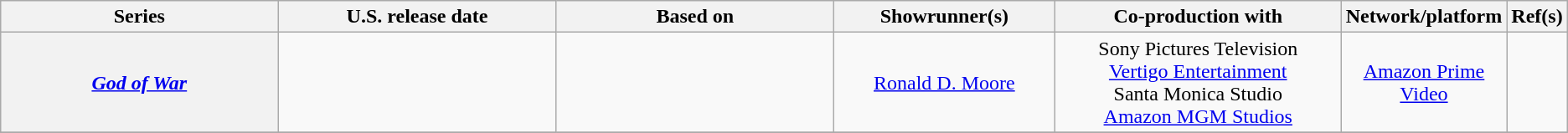<table class="wikitable sortable">
<tr>
<th width=20%>Series</th>
<th width=20%>U.S. release date</th>
<th width=20%>Based on</th>
<th width=15%>Showrunner(s)</th>
<th width=20% class="unsortable">Co-production with</th>
<th width=5%>Network/platform</th>
<th width=5%>Ref(s)</th>
</tr>
<tr style="text-align:center;">
<th><em><a href='#'>God of War</a></em></th>
<td></td>
<td></td>
<td><a href='#'>Ronald D. Moore</a></td>
<td>Sony Pictures Television<br><a href='#'>Vertigo Entertainment</a><br>Santa Monica Studio<br><a href='#'>Amazon MGM Studios</a></td>
<td><a href='#'>Amazon Prime Video</a></td>
<td></td>
</tr>
<tr style="text-align:center;">
</tr>
</table>
